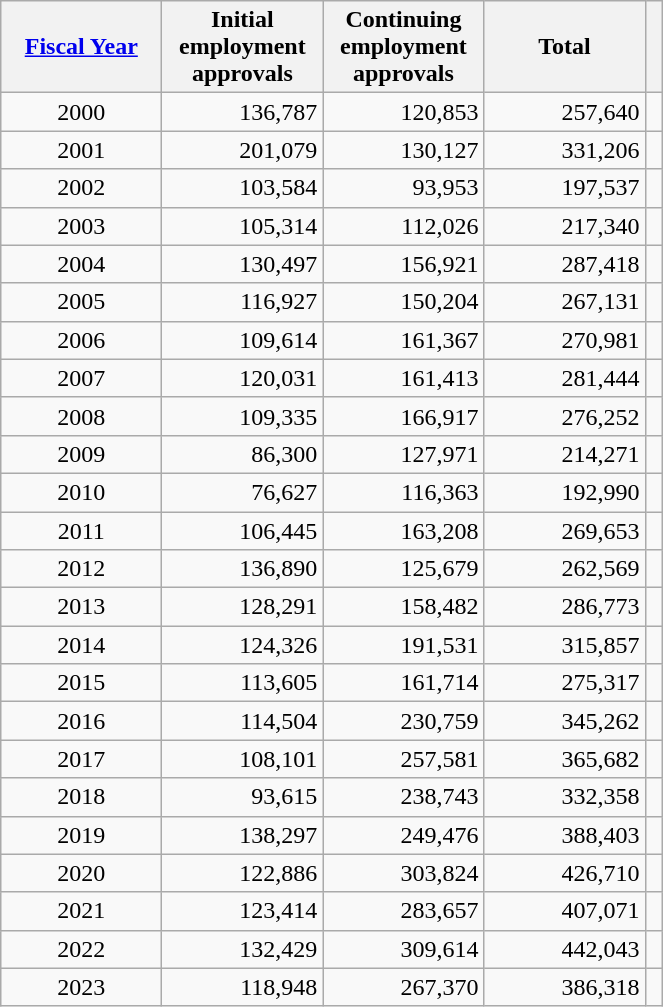<table class="wikitable">
<tr>
<th scope="col" style="width: 100px;"><a href='#'><strong>Fiscal Year</strong></a></th>
<th scope="col" style="width: 100px;"><strong>Initial<br> employment<br> approvals</strong></th>
<th scope="col" style="width: 100px;"><strong>Continuing<br> employment<br> approvals </strong></th>
<th scope="col" style="width: 100px;"><strong>Total</strong></th>
<th align=center> </th>
</tr>
<tr>
<td align=center>2000</td>
<td align=right>136,787</td>
<td align=right>120,853</td>
<td align=right>257,640</td>
<td align=center></td>
</tr>
<tr>
<td align=center>2001</td>
<td align=right>201,079</td>
<td align=right>130,127</td>
<td align=right>331,206</td>
<td align=center></td>
</tr>
<tr>
<td align=center>2002</td>
<td align=right>103,584</td>
<td align=right>93,953</td>
<td align=right>197,537</td>
<td align=center></td>
</tr>
<tr>
<td align=center>2003</td>
<td align=right>105,314</td>
<td align=right>112,026</td>
<td align=right>217,340</td>
<td align=center></td>
</tr>
<tr>
<td align=center>2004</td>
<td align=right>130,497</td>
<td align=right>156,921</td>
<td align=right>287,418</td>
<td align=center></td>
</tr>
<tr>
<td align=center>2005</td>
<td align=right>116,927</td>
<td align=right>150,204</td>
<td align=right>267,131</td>
<td align=center></td>
</tr>
<tr>
<td align=center>2006</td>
<td align=right>109,614</td>
<td align=right>161,367</td>
<td align=right>270,981</td>
<td align=center></td>
</tr>
<tr>
<td align=center>2007</td>
<td align=right>120,031</td>
<td align=right>161,413</td>
<td align=right>281,444</td>
<td align=center></td>
</tr>
<tr>
<td align=center>2008</td>
<td align=right>109,335</td>
<td align=right>166,917</td>
<td align=right>276,252</td>
<td align=center></td>
</tr>
<tr>
<td align=center>2009</td>
<td align=right>86,300</td>
<td align=right>127,971</td>
<td align=right>214,271</td>
<td align=center></td>
</tr>
<tr>
<td align=center>2010</td>
<td align=right>76,627</td>
<td align=right>116,363</td>
<td align=right>192,990</td>
<td align=center></td>
</tr>
<tr>
<td align=center>2011</td>
<td align=right>106,445</td>
<td align=right>163,208</td>
<td align=right>269,653</td>
<td align=center></td>
</tr>
<tr>
<td align=center>2012</td>
<td align=right>136,890</td>
<td align=right>125,679</td>
<td align=right>262,569</td>
<td align=center></td>
</tr>
<tr>
<td align=center>2013</td>
<td align=right>128,291</td>
<td align=right>158,482</td>
<td align=right>286,773</td>
<td align=center></td>
</tr>
<tr>
<td align=center>2014</td>
<td align=right>124,326</td>
<td align=right>191,531</td>
<td align=right>315,857</td>
<td align=center></td>
</tr>
<tr>
<td align=center>2015</td>
<td align=right>113,605</td>
<td align=right>161,714</td>
<td align=right>275,317</td>
<td align=center></td>
</tr>
<tr>
<td align=center>2016</td>
<td align=right>114,504</td>
<td align=right>230,759</td>
<td align=right>345,262</td>
<td align=center></td>
</tr>
<tr>
<td align=center>2017</td>
<td align=right>108,101</td>
<td align=right>257,581</td>
<td align=right>365,682</td>
<td align=center></td>
</tr>
<tr>
<td align=center>2018</td>
<td align=right>93,615</td>
<td align=right>238,743</td>
<td align=right>332,358</td>
<td align=center></td>
</tr>
<tr>
<td align=center>2019</td>
<td align=right>138,297</td>
<td align=right>249,476</td>
<td align=right>388,403</td>
<td align=center></td>
</tr>
<tr>
<td align=center>2020</td>
<td align=right>122,886</td>
<td align=right>303,824</td>
<td align=right>426,710</td>
<td align=center></td>
</tr>
<tr>
<td align=center>2021</td>
<td align=right>123,414</td>
<td align=right>283,657</td>
<td align=right>407,071</td>
<td align=center></td>
</tr>
<tr>
<td align=center>2022</td>
<td align=right>132,429</td>
<td align=right>309,614</td>
<td align=right>442,043</td>
<td align=center></td>
</tr>
<tr>
<td align=center>2023</td>
<td align=right>118,948</td>
<td align=right>267,370</td>
<td align=right>386,318</td>
<td align=center></td>
</tr>
</table>
